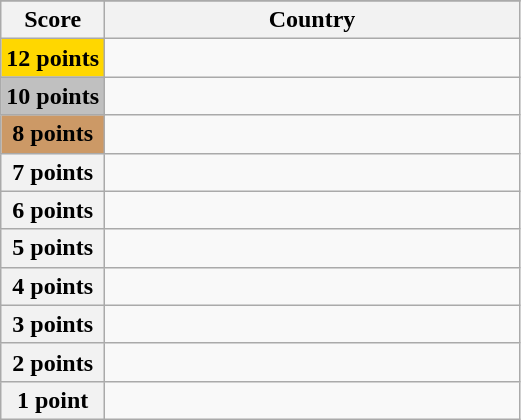<table class="wikitable">
<tr>
</tr>
<tr>
<th scope="col" width="20%">Score</th>
<th scope="col">Country</th>
</tr>
<tr>
<th scope="row" style="background:gold">12 points</th>
<td></td>
</tr>
<tr>
<th scope="row" style="background:silver">10 points</th>
<td></td>
</tr>
<tr>
<th scope="row" style="background:#CC9966">8 points</th>
<td></td>
</tr>
<tr>
<th scope="row">7 points</th>
<td></td>
</tr>
<tr>
<th scope="row">6 points</th>
<td></td>
</tr>
<tr>
<th scope="row">5 points</th>
<td></td>
</tr>
<tr>
<th scope="row">4 points</th>
<td></td>
</tr>
<tr>
<th scope="row">3 points</th>
<td></td>
</tr>
<tr>
<th scope="row">2 points</th>
<td></td>
</tr>
<tr>
<th scope="row">1 point</th>
<td></td>
</tr>
</table>
